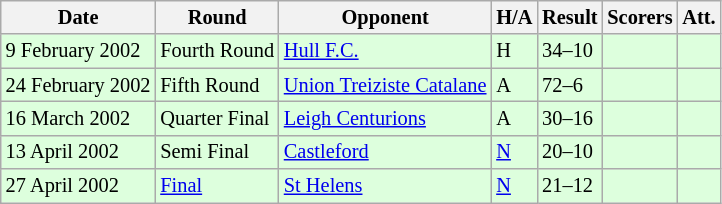<table class="wikitable" style="font-size:85%;">
<tr>
<th>Date</th>
<th>Round</th>
<th>Opponent</th>
<th>H/A</th>
<th>Result</th>
<th>Scorers</th>
<th>Att.</th>
</tr>
<tr style="background:#ddffdd">
<td>9 February 2002</td>
<td>Fourth Round</td>
<td> <a href='#'>Hull F.C.</a></td>
<td>H</td>
<td>34–10</td>
<td></td>
<td></td>
</tr>
<tr style="background:#ddffdd">
<td>24 February 2002</td>
<td>Fifth Round</td>
<td> <a href='#'>Union Treiziste Catalane</a></td>
<td>A</td>
<td>72–6</td>
<td></td>
<td></td>
</tr>
<tr style="background:#ddffdd">
<td>16 March 2002</td>
<td>Quarter Final</td>
<td> <a href='#'>Leigh Centurions</a></td>
<td>A</td>
<td>30–16</td>
<td></td>
<td></td>
</tr>
<tr style="background:#ddffdd">
<td>13 April 2002</td>
<td>Semi Final</td>
<td> <a href='#'>Castleford</a></td>
<td><a href='#'>N</a></td>
<td>20–10</td>
<td></td>
<td></td>
</tr>
<tr style="background:#ddffdd">
<td>27 April 2002</td>
<td><a href='#'>Final</a></td>
<td> <a href='#'>St Helens</a></td>
<td><a href='#'>N</a></td>
<td>21–12</td>
<td></td>
<td></td>
</tr>
</table>
